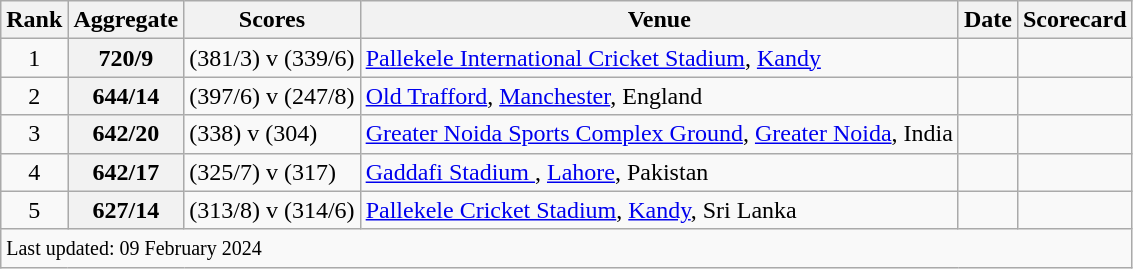<table class="wikitable plainrowheaders">
<tr>
<th scope=col>Rank</th>
<th scope=col>Aggregate</th>
<th scope=col>Scores</th>
<th scope=col>Venue</th>
<th scope=col>Date</th>
<th scope=col>Scorecard</th>
</tr>
<tr>
<td align="center">1</td>
<th scope="row" style="text-align:center;">720/9</th>
<td> (381/3) v  (339/6)</td>
<td><a href='#'>Pallekele International Cricket Stadium</a>, <a href='#'>Kandy</a></td>
<td></td>
<td></td>
</tr>
<tr>
<td align="center">2</td>
<th scope="row" style="text-align:center;">644/14</th>
<td> (397/6) v  (247/8)</td>
<td><a href='#'>Old Trafford</a>, <a href='#'>Manchester</a>, England</td>
<td> </td>
<td></td>
</tr>
<tr>
<td align="center">3</td>
<th scope="row" style="text-align:center;">642/20</th>
<td> (338) v  (304)</td>
<td><a href='#'>Greater Noida Sports Complex Ground</a>, <a href='#'>Greater Noida</a>, India</td>
<td></td>
</tr>
<tr>
<td align="center">4</td>
<th scope="row" style="text-align:center;">642/17</th>
<td> (325/7) v  (317)</td>
<td><a href='#'>Gaddafi Stadium </a>, <a href='#'>Lahore</a>, Pakistan</td>
<td></td>
<td></td>
</tr>
<tr>
<td align="center">5</td>
<th scope="row" style="text-align:center;">627/14</th>
<td> (313/8) v  (314/6)</td>
<td><a href='#'>Pallekele Cricket Stadium</a>, <a href='#'>Kandy</a>, Sri Lanka</td>
<td></td>
<td></td>
</tr>
<tr class=sortbottom>
<td colspan=6><small>Last updated: 09 February 2024</small></td>
</tr>
</table>
